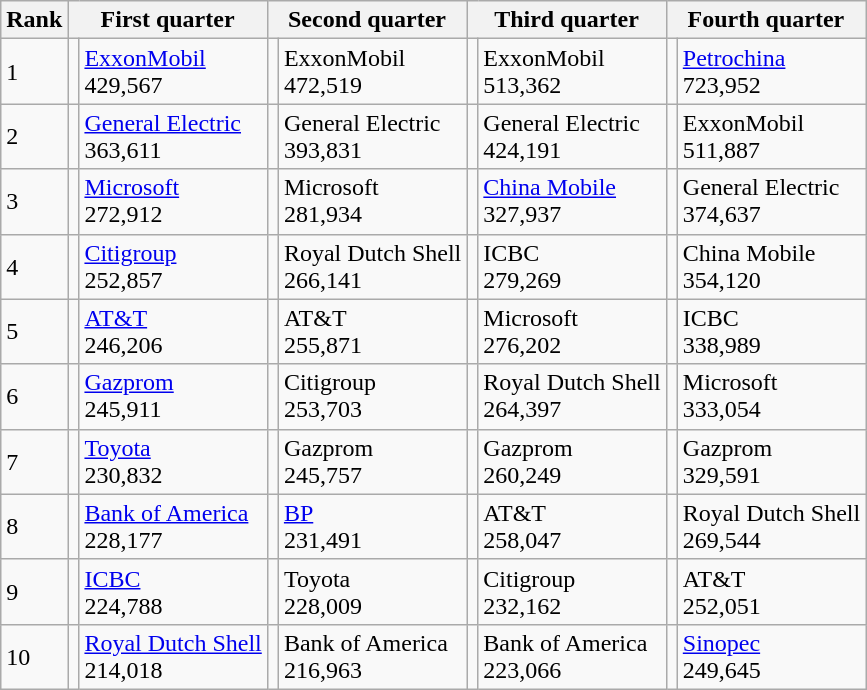<table class="wikitable">
<tr>
<th>Rank</th>
<th colspan=2>First quarter</th>
<th colspan=2>Second quarter</th>
<th colspan=2>Third quarter</th>
<th colspan=2>Fourth quarter</th>
</tr>
<tr>
<td>1</td>
<td></td>
<td><a href='#'>ExxonMobil</a> <br> 429,567</td>
<td></td>
<td>ExxonMobil <br> 472,519</td>
<td></td>
<td>ExxonMobil <br> 513,362</td>
<td></td>
<td><a href='#'>Petrochina</a> <br> 723,952</td>
</tr>
<tr>
<td>2</td>
<td></td>
<td><a href='#'>General Electric</a> <br> 363,611</td>
<td></td>
<td>General Electric <br> 393,831</td>
<td></td>
<td>General Electric<br>424,191</td>
<td></td>
<td>ExxonMobil <br>511,887</td>
</tr>
<tr>
<td>3</td>
<td></td>
<td><a href='#'>Microsoft</a> <br> 272,912</td>
<td></td>
<td>Microsoft <br> 281,934</td>
<td></td>
<td><a href='#'>China Mobile</a><br> 327,937</td>
<td></td>
<td>General Electric<br> 374,637</td>
</tr>
<tr>
<td>4</td>
<td></td>
<td><a href='#'>Citigroup</a> <br> 252,857</td>
<td><br></td>
<td>Royal Dutch Shell<br>266,141</td>
<td></td>
<td>ICBC <br> 279,269</td>
<td></td>
<td>China Mobile <br> 354,120</td>
</tr>
<tr>
<td>5</td>
<td></td>
<td><a href='#'>AT&T</a><br> 246,206</td>
<td></td>
<td>AT&T <br> 255,871</td>
<td></td>
<td>Microsoft <br> 276,202</td>
<td></td>
<td>ICBC <br> 338,989</td>
</tr>
<tr>
<td>6</td>
<td></td>
<td><a href='#'>Gazprom</a> <br> 245,911</td>
<td></td>
<td>Citigroup <br> 253,703</td>
<td><br></td>
<td>Royal Dutch Shell <br> 264,397</td>
<td></td>
<td>Microsoft<br> 333,054</td>
</tr>
<tr>
<td>7</td>
<td></td>
<td><a href='#'>Toyota</a> <br> 230,832</td>
<td></td>
<td>Gazprom <br> 245,757</td>
<td></td>
<td>Gazprom<br> 260,249</td>
<td></td>
<td>Gazprom<br> 329,591</td>
</tr>
<tr>
<td>8</td>
<td></td>
<td><a href='#'>Bank of America</a> <br> 228,177</td>
<td></td>
<td><a href='#'>BP</a> <br> 231,491</td>
<td></td>
<td>AT&T <br> 258,047</td>
<td><br></td>
<td>Royal Dutch Shell <br> 269,544</td>
</tr>
<tr>
<td>9</td>
<td></td>
<td><a href='#'>ICBC</a> <br> 224,788</td>
<td></td>
<td>Toyota <br> 228,009</td>
<td></td>
<td>Citigroup <br> 232,162</td>
<td></td>
<td>AT&T <br> 252,051</td>
</tr>
<tr>
<td>10</td>
<td><br></td>
<td><a href='#'>Royal Dutch Shell</a> <br> 214,018</td>
<td></td>
<td>Bank of America <br> 216,963</td>
<td></td>
<td>Bank of America <br> 223,066</td>
<td></td>
<td><a href='#'>Sinopec</a> <br> 249,645</td>
</tr>
</table>
